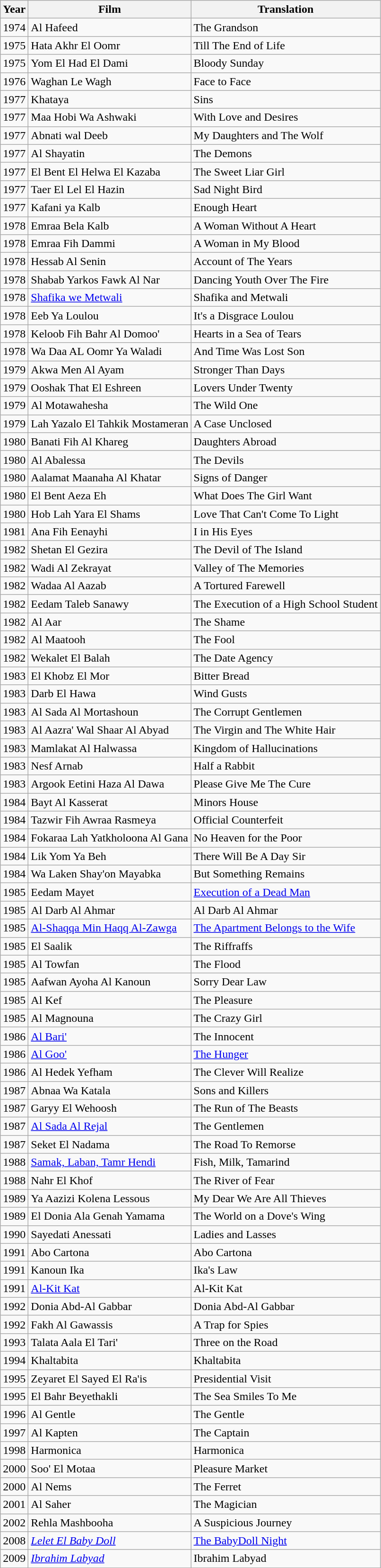<table class="wikitable">
<tr>
<th>Year</th>
<th>Film</th>
<th>Translation</th>
</tr>
<tr>
<td>1974</td>
<td>Al Hafeed</td>
<td>The Grandson</td>
</tr>
<tr>
<td>1975</td>
<td>Hata Akhr El Oomr</td>
<td>Till The End of Life</td>
</tr>
<tr>
<td>1975</td>
<td>Yom El Had El Dami</td>
<td>Bloody Sunday</td>
</tr>
<tr>
<td>1976</td>
<td>Waghan Le Wagh</td>
<td>Face to Face</td>
</tr>
<tr>
<td>1977</td>
<td>Khataya</td>
<td>Sins</td>
</tr>
<tr>
<td>1977</td>
<td>Maa Hobi Wa Ashwaki</td>
<td>With Love and Desires</td>
</tr>
<tr>
<td>1977</td>
<td>Abnati wal Deeb</td>
<td>My Daughters and The Wolf</td>
</tr>
<tr>
<td>1977</td>
<td>Al Shayatin</td>
<td>The Demons</td>
</tr>
<tr>
<td>1977</td>
<td>El Bent El Helwa El Kazaba</td>
<td>The Sweet Liar Girl</td>
</tr>
<tr>
<td>1977</td>
<td>Taer El Lel El Hazin</td>
<td>Sad Night Bird</td>
</tr>
<tr>
<td>1977</td>
<td>Kafani ya Kalb</td>
<td>Enough Heart</td>
</tr>
<tr>
<td>1978</td>
<td>Emraa Bela Kalb</td>
<td>A Woman Without A Heart</td>
</tr>
<tr>
<td>1978</td>
<td>Emraa Fih Dammi</td>
<td>A Woman in My Blood</td>
</tr>
<tr>
<td>1978</td>
<td>Hessab Al Senin</td>
<td>Account of The Years</td>
</tr>
<tr>
<td>1978</td>
<td>Shabab Yarkos Fawk Al Nar</td>
<td>Dancing Youth Over The Fire</td>
</tr>
<tr>
<td>1978</td>
<td><a href='#'>Shafika we Metwali</a></td>
<td>Shafika and Metwali</td>
</tr>
<tr>
<td>1978</td>
<td>Eeb Ya Loulou</td>
<td>It's a Disgrace Loulou</td>
</tr>
<tr>
<td>1978</td>
<td>Keloob Fih Bahr Al Domoo'</td>
<td>Hearts in a Sea of Tears</td>
</tr>
<tr>
<td>1978</td>
<td>Wa Daa AL Oomr Ya Waladi</td>
<td>And Time Was Lost Son</td>
</tr>
<tr>
<td>1979</td>
<td>Akwa Men Al Ayam</td>
<td>Stronger Than Days</td>
</tr>
<tr>
<td>1979</td>
<td>Ooshak That El Eshreen</td>
<td>Lovers Under Twenty</td>
</tr>
<tr>
<td>1979</td>
<td>Al Motawahesha</td>
<td>The Wild One</td>
</tr>
<tr>
<td>1979</td>
<td>Lah Yazalo El Tahkik Mostameran</td>
<td>A Case Unclosed</td>
</tr>
<tr>
<td>1980</td>
<td>Banati Fih Al Khareg</td>
<td>Daughters Abroad</td>
</tr>
<tr>
<td>1980</td>
<td>Al Abalessa</td>
<td>The Devils</td>
</tr>
<tr>
<td>1980</td>
<td>Aalamat Maanaha Al Khatar</td>
<td>Signs of Danger</td>
</tr>
<tr>
<td>1980</td>
<td>El Bent Aeza Eh</td>
<td>What Does The Girl Want</td>
</tr>
<tr>
<td>1980</td>
<td>Hob Lah Yara El Shams</td>
<td>Love That Can't Come To Light</td>
</tr>
<tr>
<td>1981</td>
<td>Ana Fih Eenayhi</td>
<td>I in His Eyes</td>
</tr>
<tr>
<td>1982</td>
<td>Shetan El Gezira</td>
<td>The Devil of The Island</td>
</tr>
<tr>
<td>1982</td>
<td>Wadi Al Zekrayat</td>
<td>Valley of The Memories</td>
</tr>
<tr>
<td>1982</td>
<td>Wadaa Al Aazab</td>
<td>A Tortured Farewell</td>
</tr>
<tr>
<td>1982</td>
<td>Eedam Taleb Sanawy</td>
<td>The Execution of a High School Student</td>
</tr>
<tr>
<td>1982</td>
<td>Al Aar</td>
<td>The Shame</td>
</tr>
<tr>
<td>1982</td>
<td>Al Maatooh</td>
<td>The Fool</td>
</tr>
<tr>
<td>1982</td>
<td>Wekalet El Balah</td>
<td>The Date Agency</td>
</tr>
<tr>
<td>1983</td>
<td>El Khobz El Mor</td>
<td>Bitter Bread</td>
</tr>
<tr>
<td>1983</td>
<td>Darb El Hawa</td>
<td>Wind Gusts</td>
</tr>
<tr>
<td>1983</td>
<td>Al Sada Al Mortashoun</td>
<td>The Corrupt Gentlemen</td>
</tr>
<tr>
<td>1983</td>
<td>Al Aazra' Wal Shaar Al Abyad</td>
<td>The Virgin and The White Hair</td>
</tr>
<tr>
<td>1983</td>
<td>Mamlakat Al Halwassa</td>
<td>Kingdom of Hallucinations</td>
</tr>
<tr>
<td>1983</td>
<td>Nesf Arnab</td>
<td>Half a Rabbit</td>
</tr>
<tr>
<td>1983</td>
<td>Argook Eetini Haza Al Dawa</td>
<td>Please Give Me The Cure</td>
</tr>
<tr>
<td>1984</td>
<td>Bayt Al Kasserat</td>
<td>Minors House</td>
</tr>
<tr>
<td>1984</td>
<td>Tazwir Fih Awraa Rasmeya</td>
<td>Official Counterfeit</td>
</tr>
<tr>
<td>1984</td>
<td>Fokaraa Lah Yatkholoona Al Gana</td>
<td>No Heaven for the Poor</td>
</tr>
<tr>
<td>1984</td>
<td>Lik Yom Ya Beh</td>
<td>There Will Be A Day Sir</td>
</tr>
<tr>
<td>1984</td>
<td>Wa Laken Shay'on Mayabka</td>
<td>But Something Remains</td>
</tr>
<tr>
<td>1985</td>
<td>Eedam Mayet</td>
<td><a href='#'>Execution of a Dead Man</a></td>
</tr>
<tr>
<td>1985</td>
<td>Al Darb Al Ahmar</td>
<td>Al Darb Al Ahmar</td>
</tr>
<tr>
<td>1985</td>
<td><a href='#'>Al-Shaqqa Min Haqq Al-Zawga</a></td>
<td><a href='#'>The Apartment Belongs to the Wife</a></td>
</tr>
<tr>
<td>1985</td>
<td>El Saalik</td>
<td>The Riffraffs</td>
</tr>
<tr>
<td>1985</td>
<td>Al Towfan</td>
<td>The Flood</td>
</tr>
<tr>
<td>1985</td>
<td>Aafwan Ayoha Al Kanoun</td>
<td>Sorry Dear Law</td>
</tr>
<tr>
<td>1985</td>
<td>Al Kef</td>
<td>The Pleasure</td>
</tr>
<tr>
<td>1985</td>
<td>Al Magnouna</td>
<td>The Crazy Girl</td>
</tr>
<tr>
<td>1986</td>
<td><a href='#'>Al Bari'</a></td>
<td>The Innocent</td>
</tr>
<tr>
<td>1986</td>
<td><a href='#'>Al Goo'</a></td>
<td><a href='#'>The Hunger</a></td>
</tr>
<tr>
<td>1986</td>
<td>Al Hedek Yefham</td>
<td>The Clever Will Realize</td>
</tr>
<tr>
<td>1987</td>
<td>Abnaa Wa Katala</td>
<td>Sons and Killers</td>
</tr>
<tr>
<td>1987</td>
<td>Garyy El Wehoosh</td>
<td>The Run of The Beasts</td>
</tr>
<tr>
<td>1987</td>
<td><a href='#'>Al Sada Al Rejal</a></td>
<td>The Gentlemen</td>
</tr>
<tr>
<td>1987</td>
<td>Seket El Nadama</td>
<td>The Road To Remorse</td>
</tr>
<tr>
<td>1988</td>
<td><a href='#'>Samak, Laban, Tamr Hendi</a></td>
<td>Fish, Milk, Tamarind</td>
</tr>
<tr>
<td>1988</td>
<td>Nahr El Khof</td>
<td>The River of Fear</td>
</tr>
<tr>
<td>1989</td>
<td>Ya Aazizi Kolena Lessous</td>
<td>My Dear We Are All Thieves</td>
</tr>
<tr>
<td>1989</td>
<td>El Donia Ala Genah Yamama</td>
<td>The World on a Dove's Wing</td>
</tr>
<tr>
<td>1990</td>
<td>Sayedati Anessati</td>
<td>Ladies and Lasses</td>
</tr>
<tr>
<td>1991</td>
<td>Abo Cartona</td>
<td>Abo Cartona</td>
</tr>
<tr>
<td>1991</td>
<td>Kanoun Ika</td>
<td>Ika's Law</td>
</tr>
<tr>
<td>1991</td>
<td><a href='#'>Al-Kit Kat</a></td>
<td>Al-Kit Kat</td>
</tr>
<tr>
<td>1992</td>
<td>Donia Abd-Al Gabbar</td>
<td>Donia Abd-Al Gabbar</td>
</tr>
<tr>
<td>1992</td>
<td>Fakh Al Gawassis</td>
<td>A Trap for Spies</td>
</tr>
<tr>
<td>1993</td>
<td>Talata Aala El Tari'</td>
<td>Three on the Road</td>
</tr>
<tr>
<td>1994</td>
<td>Khaltabita</td>
<td>Khaltabita</td>
</tr>
<tr>
<td>1995</td>
<td>Zeyaret El Sayed El Ra'is</td>
<td>Presidential Visit</td>
</tr>
<tr>
<td>1995</td>
<td>El Bahr Beyethakli</td>
<td>The Sea Smiles To Me</td>
</tr>
<tr>
<td>1996</td>
<td>Al Gentle</td>
<td>The Gentle</td>
</tr>
<tr>
<td>1997</td>
<td>Al Kapten</td>
<td>The Captain</td>
</tr>
<tr>
<td>1998</td>
<td>Harmonica</td>
<td>Harmonica</td>
</tr>
<tr>
<td>2000</td>
<td>Soo' El Motaa</td>
<td>Pleasure Market</td>
</tr>
<tr>
<td>2000</td>
<td>Al Nems</td>
<td>The Ferret</td>
</tr>
<tr>
<td>2001</td>
<td>Al Saher</td>
<td>The Magician</td>
</tr>
<tr>
<td>2002</td>
<td>Rehla Mashbooha</td>
<td>A Suspicious Journey</td>
</tr>
<tr>
<td>2008</td>
<td><em><a href='#'>Lelet El Baby Doll</a></em></td>
<td><a href='#'>The BabyDoll Night</a></td>
</tr>
<tr>
<td>2009</td>
<td><em><a href='#'>Ibrahim Labyad</a></em></td>
<td>Ibrahim Labyad</td>
</tr>
</table>
